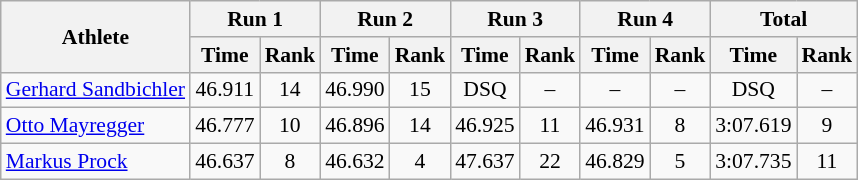<table class="wikitable" border="1" style="font-size:90%">
<tr>
<th rowspan="2">Athlete</th>
<th colspan="2">Run 1</th>
<th colspan="2">Run 2</th>
<th colspan="2">Run 3</th>
<th colspan="2">Run 4</th>
<th colspan="2">Total</th>
</tr>
<tr>
<th>Time</th>
<th>Rank</th>
<th>Time</th>
<th>Rank</th>
<th>Time</th>
<th>Rank</th>
<th>Time</th>
<th>Rank</th>
<th>Time</th>
<th>Rank</th>
</tr>
<tr>
<td><a href='#'>Gerhard Sandbichler</a></td>
<td align="center">46.911</td>
<td align="center">14</td>
<td align="center">46.990</td>
<td align="center">15</td>
<td align="center">DSQ</td>
<td align="center">–</td>
<td align="center">–</td>
<td align="center">–</td>
<td align="center">DSQ</td>
<td align="center">–</td>
</tr>
<tr>
<td><a href='#'>Otto Mayregger</a></td>
<td align="center">46.777</td>
<td align="center">10</td>
<td align="center">46.896</td>
<td align="center">14</td>
<td align="center">46.925</td>
<td align="center">11</td>
<td align="center">46.931</td>
<td align="center">8</td>
<td align="center">3:07.619</td>
<td align="center">9</td>
</tr>
<tr>
<td><a href='#'>Markus Prock</a></td>
<td align="center">46.637</td>
<td align="center">8</td>
<td align="center">46.632</td>
<td align="center">4</td>
<td align="center">47.637</td>
<td align="center">22</td>
<td align="center">46.829</td>
<td align="center">5</td>
<td align="center">3:07.735</td>
<td align="center">11</td>
</tr>
</table>
